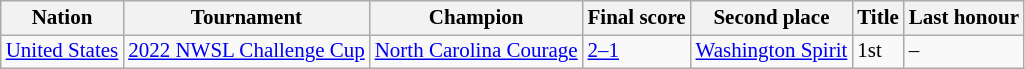<table class=wikitable style="font-size:14px">
<tr>
<th>Nation</th>
<th>Tournament</th>
<th>Champion</th>
<th>Final score</th>
<th>Second place</th>
<th data-sort-type="number">Title</th>
<th>Last honour</th>
</tr>
<tr>
<td rowspan="2"> <a href='#'>United States</a></td>
<td><a href='#'>2022 NWSL Challenge Cup</a></td>
<td><a href='#'>North Carolina Courage</a></td>
<td><a href='#'>2–1</a></td>
<td><a href='#'>Washington Spirit</a></td>
<td>1st</td>
<td>–</td>
</tr>
</table>
